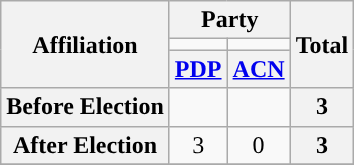<table class="wikitable" style="text-align:center">
<tr>
<th rowspan="3">Affiliation</th>
<th colspan="2">Party</th>
<th rowspan="3">Total</th>
</tr>
<tr>
<td style="background-color:"></td>
<td style="background-color:"></td>
</tr>
<tr>
<th><a href='#'>PDP</a></th>
<th><a href='#'>ACN</a></th>
</tr>
<tr>
<th>Before Election</th>
<td></td>
<td></td>
<th>3</th>
</tr>
<tr>
<th>After Election</th>
<td>3</td>
<td>0</td>
<th>3</th>
</tr>
<tr>
</tr>
</table>
